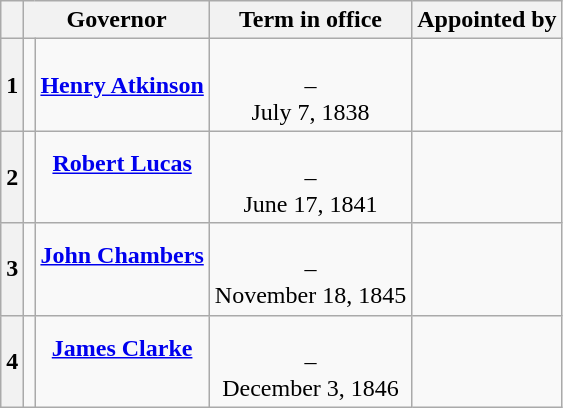<table class="wikitable sortable" style="text-align:center;">
<tr>
<th scope="col" data-sort-type="number"></th>
<th scope="colgroup" colspan="2">Governor</th>
<th scope="col">Term in office</th>
<th scope="col">Appointed by</th>
</tr>
<tr style="height:2em;">
<th scope="row">1</th>
<td data-sort-value="Atkinson, Henry"></td>
<td><strong><a href='#'>Henry Atkinson</a></strong><br></td>
<td><br>–<br>July 7, 1838<br></td>
<td></td>
</tr>
<tr style="height:2em;">
<th scope="row">2</th>
<td data-sort-value="Lucas, Robert"></td>
<td><strong><a href='#'>Robert Lucas</a></strong><br><br></td>
<td><br>–<br>June 17, 1841<br></td>
<td></td>
</tr>
<tr style="height:2em;">
<th scope="row">3</th>
<td data-sort-value="Chambers, John"></td>
<td><strong><a href='#'>John Chambers</a></strong><br><br></td>
<td><br>–<br>November 18, 1845<br></td>
<td></td>
</tr>
<tr style="height:2em;">
<th scope="row">4</th>
<td data-sort-value="Clarke, John"></td>
<td><strong><a href='#'>James Clarke</a></strong><br><br></td>
<td><br>–<br>December 3, 1846<br></td>
<td></td>
</tr>
</table>
